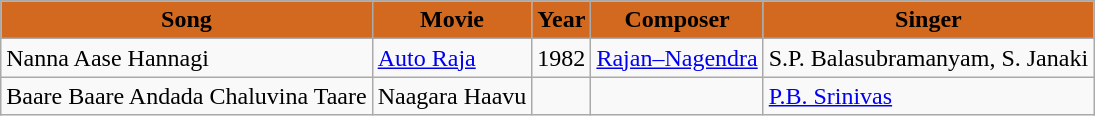<table class="wikitable">
<tr>
<th style="background:#D2691E">Song</th>
<th style="background:#D2691E">Movie</th>
<th style="background:#D2691E">Year</th>
<th style="background:#D2691E">Composer</th>
<th style="background:#D2691E">Singer</th>
</tr>
<tr>
<td>Nanna Aase Hannagi</td>
<td><a href='#'>Auto Raja</a></td>
<td>1982</td>
<td><a href='#'>Rajan–Nagendra</a></td>
<td>S.P. Balasubramanyam, S. Janaki</td>
</tr>
<tr>
<td>Baare Baare Andada Chaluvina Taare</td>
<td>Naagara Haavu</td>
<td></td>
<td></td>
<td><a href='#'>P.B. Srinivas</a></td>
</tr>
</table>
